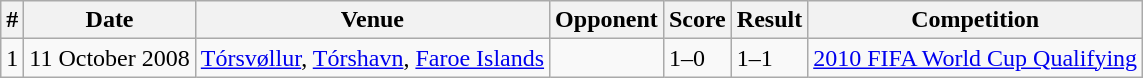<table class="wikitable">
<tr>
<th>#</th>
<th>Date</th>
<th>Venue</th>
<th>Opponent</th>
<th>Score</th>
<th>Result</th>
<th>Competition</th>
</tr>
<tr>
<td>1</td>
<td>11 October 2008</td>
<td><a href='#'>Tórsvøllur</a>, <a href='#'>Tórshavn</a>, <a href='#'>Faroe Islands</a></td>
<td></td>
<td>1–0</td>
<td>1–1</td>
<td><a href='#'>2010 FIFA World Cup Qualifying</a></td>
</tr>
</table>
